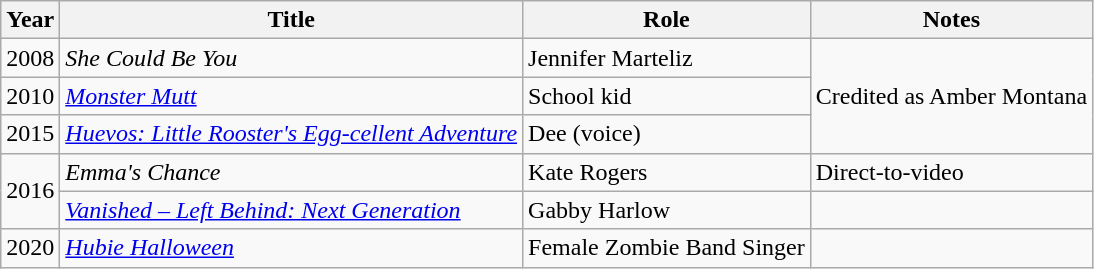<table class="wikitable sortable">
<tr>
<th>Year</th>
<th>Title</th>
<th>Role</th>
<th class="unsortable">Notes</th>
</tr>
<tr>
<td>2008</td>
<td><em>She Could Be You</em></td>
<td>Jennifer Marteliz</td>
<td rowspan="4">Credited as Amber Montana</td>
</tr>
<tr>
<td>2010</td>
<td><em><a href='#'>Monster Mutt</a></em></td>
<td>School kid</td>
</tr>
<tr>
<td>2015</td>
<td><em><a href='#'>Huevos: Little Rooster's Egg-cellent Adventure</a></em></td>
<td>Dee (voice)</td>
</tr>
<tr>
<td rowspan="3">2016</td>
<td rowspan="2"><em>Emma's Chance</em></td>
<td rowspan="2">Kate Rogers</td>
</tr>
<tr>
<td>Direct-to-video</td>
</tr>
<tr>
<td><em><a href='#'>Vanished – Left Behind: Next Generation</a></em></td>
<td>Gabby Harlow</td>
<td></td>
</tr>
<tr>
<td>2020</td>
<td><em><a href='#'>Hubie Halloween</a></em></td>
<td>Female Zombie Band Singer</td>
<td></td>
</tr>
</table>
